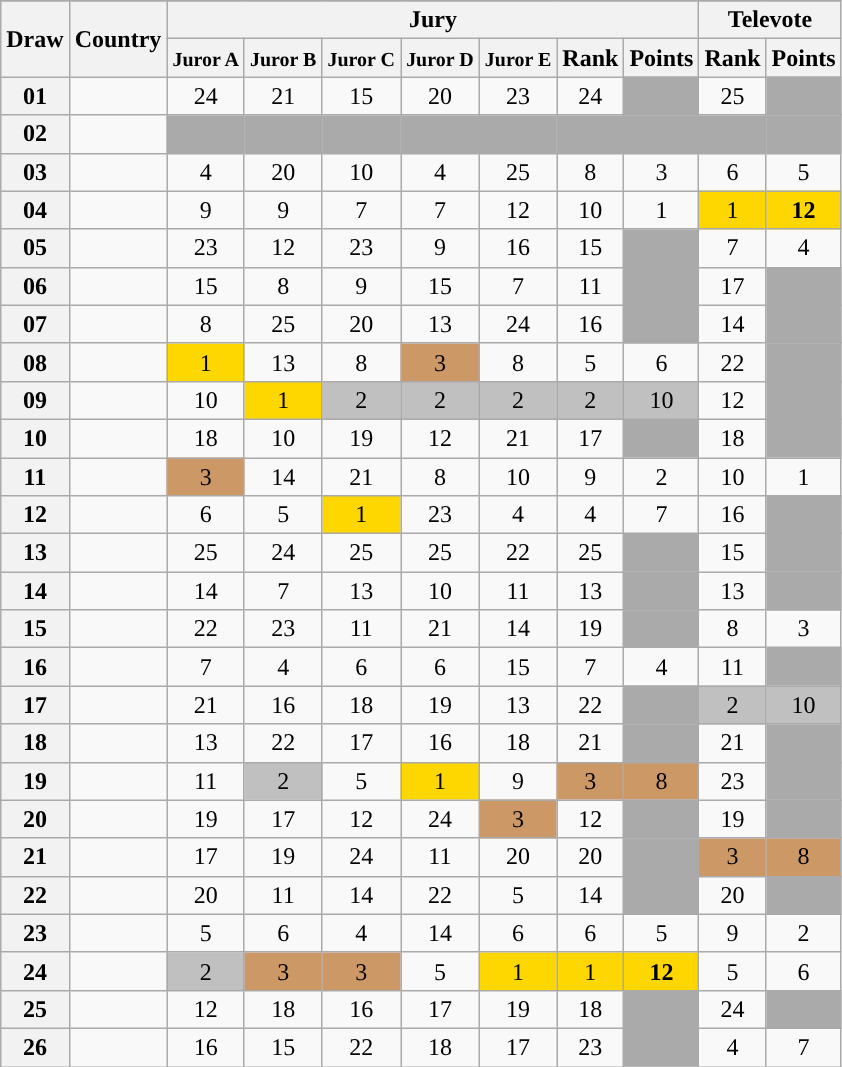<table class="sortable wikitable collapsible plainrowheaders" style="text-align:center;">
<tr>
</tr>
<tr>
<th scope="col" rowspan="2">Draw</th>
<th scope="col" rowspan="2">Country</th>
<th scope="col" colspan="7">Jury</th>
<th scope="col" colspan="2">Televote</th>
</tr>
<tr>
<th scope="col"><small>Juror A</small></th>
<th scope="col"><small>Juror B</small></th>
<th scope="col"><small>Juror C</small></th>
<th scope="col"><small>Juror D</small></th>
<th scope="col"><small>Juror E</small></th>
<th scope="col">Rank</th>
<th scope="col" class="unsortable">Points</th>
<th scope="col">Rank</th>
<th scope="col" class="unsortable">Points</th>
</tr>
<tr>
<th scope="row" style="text-align:center;">01</th>
<td style="text-align:left;"></td>
<td>24</td>
<td>21</td>
<td>15</td>
<td>20</td>
<td>23</td>
<td>24</td>
<td style="background:#AAAAAA;"></td>
<td>25</td>
<td style="background:#AAAAAA;"></td>
</tr>
<tr class=sortbottom>
<th scope="row" style="text-align:center;">02</th>
<td style="text-align:left;"></td>
<td style="background:#AAAAAA;"></td>
<td style="background:#AAAAAA;"></td>
<td style="background:#AAAAAA;"></td>
<td style="background:#AAAAAA;"></td>
<td style="background:#AAAAAA;"></td>
<td style="background:#AAAAAA;"></td>
<td style="background:#AAAAAA;"></td>
<td style="background:#AAAAAA;"></td>
<td style="background:#AAAAAA;"></td>
</tr>
<tr>
<th scope="row" style="text-align:center;">03</th>
<td style="text-align:left;"></td>
<td>4</td>
<td>20</td>
<td>10</td>
<td>4</td>
<td>25</td>
<td>8</td>
<td>3</td>
<td>6</td>
<td>5</td>
</tr>
<tr>
<th scope="row" style="text-align:center;">04</th>
<td style="text-align:left;"></td>
<td>9</td>
<td>9</td>
<td>7</td>
<td>7</td>
<td>12</td>
<td>10</td>
<td>1</td>
<td style="background:gold;">1</td>
<td style="background:gold;"><strong>12</strong></td>
</tr>
<tr>
<th scope="row" style="text-align:center;">05</th>
<td style="text-align:left;"></td>
<td>23</td>
<td>12</td>
<td>23</td>
<td>9</td>
<td>16</td>
<td>15</td>
<td style="background:#AAAAAA;"></td>
<td>7</td>
<td>4</td>
</tr>
<tr>
<th scope="row" style="text-align:center;">06</th>
<td style="text-align:left;"></td>
<td>15</td>
<td>8</td>
<td>9</td>
<td>15</td>
<td>7</td>
<td>11</td>
<td style="background:#AAAAAA;"></td>
<td>17</td>
<td style="background:#AAAAAA;"></td>
</tr>
<tr>
<th scope="row" style="text-align:center;">07</th>
<td style="text-align:left;"></td>
<td>8</td>
<td>25</td>
<td>20</td>
<td>13</td>
<td>24</td>
<td>16</td>
<td style="background:#AAAAAA;"></td>
<td>14</td>
<td style="background:#AAAAAA;"></td>
</tr>
<tr>
<th scope="row" style="text-align:center;">08</th>
<td style="text-align:left;"></td>
<td style="background:gold;">1</td>
<td>13</td>
<td>8</td>
<td style="background:#CC9966;">3</td>
<td>8</td>
<td>5</td>
<td>6</td>
<td>22</td>
<td style="background:#AAAAAA;"></td>
</tr>
<tr>
<th scope="row" style="text-align:center;">09</th>
<td style="text-align:left;"></td>
<td>10</td>
<td style="background:gold;">1</td>
<td style="background:silver;">2</td>
<td style="background:silver;">2</td>
<td style="background:silver;">2</td>
<td style="background:silver;">2</td>
<td style="background:silver;">10</td>
<td>12</td>
<td style="background:#AAAAAA;"></td>
</tr>
<tr>
<th scope="row" style="text-align:center;">10</th>
<td style="text-align:left;"></td>
<td>18</td>
<td>10</td>
<td>19</td>
<td>12</td>
<td>21</td>
<td>17</td>
<td style="background:#AAAAAA;"></td>
<td>18</td>
<td style="background:#AAAAAA;"></td>
</tr>
<tr>
<th scope="row" style="text-align:center;">11</th>
<td style="text-align:left;"></td>
<td style="background:#CC9966;">3</td>
<td>14</td>
<td>21</td>
<td>8</td>
<td>10</td>
<td>9</td>
<td>2</td>
<td>10</td>
<td>1</td>
</tr>
<tr>
<th scope="row" style="text-align:center;">12</th>
<td style="text-align:left;"></td>
<td>6</td>
<td>5</td>
<td style="background:gold;">1</td>
<td>23</td>
<td>4</td>
<td>4</td>
<td>7</td>
<td>16</td>
<td style="background:#AAAAAA;"></td>
</tr>
<tr>
<th scope="row" style="text-align:center;">13</th>
<td style="text-align:left;"></td>
<td>25</td>
<td>24</td>
<td>25</td>
<td>25</td>
<td>22</td>
<td>25</td>
<td style="background:#AAAAAA;"></td>
<td>15</td>
<td style="background:#AAAAAA;"></td>
</tr>
<tr>
<th scope="row" style="text-align:center;">14</th>
<td style="text-align:left;"></td>
<td>14</td>
<td>7</td>
<td>13</td>
<td>10</td>
<td>11</td>
<td>13</td>
<td style="background:#AAAAAA;"></td>
<td>13</td>
<td style="background:#AAAAAA;"></td>
</tr>
<tr>
<th scope="row" style="text-align:center;">15</th>
<td style="text-align:left;"></td>
<td>22</td>
<td>23</td>
<td>11</td>
<td>21</td>
<td>14</td>
<td>19</td>
<td style="background:#AAAAAA;"></td>
<td>8</td>
<td>3</td>
</tr>
<tr>
<th scope="row" style="text-align:center;">16</th>
<td style="text-align:left;"></td>
<td>7</td>
<td>4</td>
<td>6</td>
<td>6</td>
<td>15</td>
<td>7</td>
<td>4</td>
<td>11</td>
<td style="background:#AAAAAA;"></td>
</tr>
<tr>
<th scope="row" style="text-align:center;">17</th>
<td style="text-align:left;"></td>
<td>21</td>
<td>16</td>
<td>18</td>
<td>19</td>
<td>13</td>
<td>22</td>
<td style="background:#AAAAAA;"></td>
<td style="background:silver;">2</td>
<td style="background:silver;">10</td>
</tr>
<tr>
<th scope="row" style="text-align:center;">18</th>
<td style="text-align:left;"></td>
<td>13</td>
<td>22</td>
<td>17</td>
<td>16</td>
<td>18</td>
<td>21</td>
<td style="background:#AAAAAA;"></td>
<td>21</td>
<td style="background:#AAAAAA;"></td>
</tr>
<tr>
<th scope="row" style="text-align:center;">19</th>
<td style="text-align:left;"></td>
<td>11</td>
<td style="background:silver;">2</td>
<td>5</td>
<td style="background:gold;">1</td>
<td>9</td>
<td style="background:#CC9966;">3</td>
<td style="background:#CC9966;">8</td>
<td>23</td>
<td style="background:#AAAAAA;"></td>
</tr>
<tr>
<th scope="row" style="text-align:center;">20</th>
<td style="text-align:left;"></td>
<td>19</td>
<td>17</td>
<td>12</td>
<td>24</td>
<td style="background:#CC9966;">3</td>
<td>12</td>
<td style="background:#AAAAAA;"></td>
<td>19</td>
<td style="background:#AAAAAA;"></td>
</tr>
<tr>
<th scope="row" style="text-align:center;">21</th>
<td style="text-align:left;"></td>
<td>17</td>
<td>19</td>
<td>24</td>
<td>11</td>
<td>20</td>
<td>20</td>
<td style="background:#AAAAAA;"></td>
<td style="background:#CC9966;">3</td>
<td style="background:#CC9966;">8</td>
</tr>
<tr>
<th scope="row" style="text-align:center;">22</th>
<td style="text-align:left;"></td>
<td>20</td>
<td>11</td>
<td>14</td>
<td>22</td>
<td>5</td>
<td>14</td>
<td style="background:#AAAAAA;"></td>
<td>20</td>
<td style="background:#AAAAAA;"></td>
</tr>
<tr>
<th scope="row" style="text-align:center;">23</th>
<td style="text-align:left;"></td>
<td>5</td>
<td>6</td>
<td>4</td>
<td>14</td>
<td>6</td>
<td>6</td>
<td>5</td>
<td>9</td>
<td>2</td>
</tr>
<tr>
<th scope="row" style="text-align:center;">24</th>
<td style="text-align:left;"></td>
<td style="background:silver;">2</td>
<td style="background:#CC9966;">3</td>
<td style="background:#CC9966;">3</td>
<td>5</td>
<td style="background:gold;">1</td>
<td style="background:gold;">1</td>
<td style="background:gold;"><strong>12</strong></td>
<td>5</td>
<td>6</td>
</tr>
<tr>
<th scope="row" style="text-align:center;">25</th>
<td style="text-align:left;"></td>
<td>12</td>
<td>18</td>
<td>16</td>
<td>17</td>
<td>19</td>
<td>18</td>
<td style="background:#AAAAAA;"></td>
<td>24</td>
<td style="background:#AAAAAA;"></td>
</tr>
<tr>
<th scope="row" style="text-align:center;">26</th>
<td style="text-align:left;"></td>
<td>16</td>
<td>15</td>
<td>22</td>
<td>18</td>
<td>17</td>
<td>23</td>
<td style="background:#AAAAAA;"></td>
<td>4</td>
<td>7</td>
</tr>
</table>
